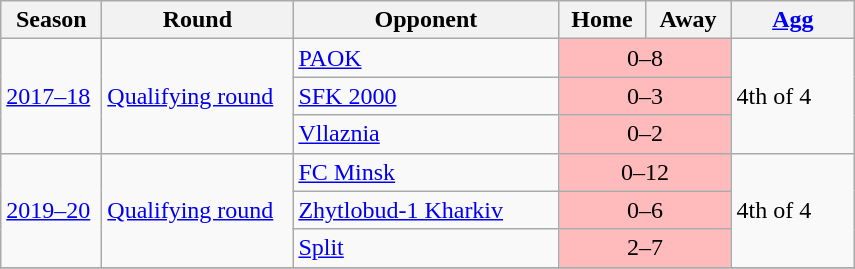<table class="wikitable">
<tr>
<th width="60">Season</th>
<th width="120">Round</th>
<th width="170">Opponent</th>
<th width="50">Home</th>
<th width="50">Away</th>
<th width="75"><a href='#'>Agg</a></th>
</tr>
<tr>
<td rowspan=3><a href='#'>2017–18</a></td>
<td rowspan="3"><a href='#'>Qualifying round</a></td>
<td> <a href='#'>PAOK</a></td>
<td colspan="2" bgcolor="#ffbbbb" style="text-align:center;">0–8 </td>
<td rowspan="3">4th of 4 </td>
</tr>
<tr>
<td> <a href='#'>SFK 2000</a></td>
<td colspan="2" bgcolor="#ffbbbb" style="text-align:center;">0–3 </td>
</tr>
<tr>
<td> <a href='#'>Vllaznia</a></td>
<td colspan="2" bgcolor="#ffbbbb" style="text-align:center;">0–2 </td>
</tr>
<tr>
<td rowspan=3><a href='#'>2019–20</a></td>
<td rowspan="3"><a href='#'>Qualifying round</a></td>
<td> <a href='#'>FC Minsk</a></td>
<td colspan="2" bgcolor="#ffbbbb" style="text-align:center;">0–12 </td>
<td rowspan="3">4th of 4 </td>
</tr>
<tr>
<td> <a href='#'>Zhytlobud-1 Kharkiv</a></td>
<td colspan="2" bgcolor="#ffbbbb" style="text-align:center;">0–6 </td>
</tr>
<tr>
<td> <a href='#'>Split</a></td>
<td colspan="2" bgcolor="#ffbbbb" style="text-align:center;">2–7 </td>
</tr>
<tr>
</tr>
</table>
